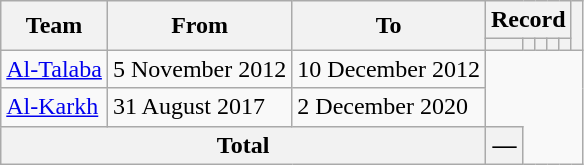<table class=wikitable style=text-align:center>
<tr>
<th rowspan=2>Team</th>
<th rowspan=2>From</th>
<th rowspan=2>To</th>
<th colspan=5>Record</th>
<th rowspan=2></th>
</tr>
<tr>
<th></th>
<th></th>
<th></th>
<th></th>
<th></th>
</tr>
<tr>
<td align=left><a href='#'>Al-Talaba</a></td>
<td align=left>5 November 2012</td>
<td align=left>10 December 2012<br></td>
</tr>
<tr>
<td align=left><a href='#'>Al-Karkh</a></td>
<td align=left>31 August 2017</td>
<td align=left>2 December 2020<br></td>
</tr>
<tr>
<th colspan=3>Total<br></th>
<th>—</th>
</tr>
</table>
